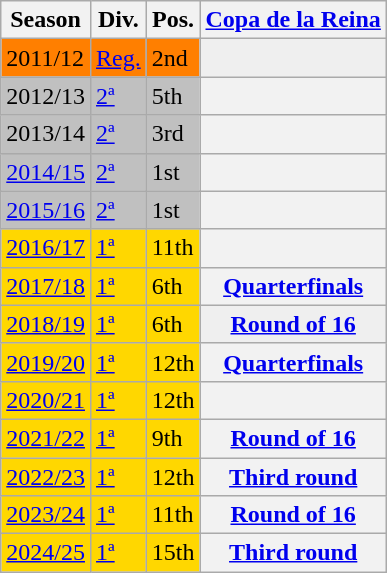<table class="wikitable">
<tr>
<th>Season</th>
<th>Div.</th>
<th>Pos.</th>
<th><a href='#'>Copa de la Reina</a></th>
</tr>
<tr>
<td style="background:#FF7F00;">2011/12</td>
<td style="background:#FF7F00;"><a href='#'>Reg.</a></td>
<td style="background:#FF7F00;">2nd</td>
<td style="background:#efefef;"></td>
</tr>
<tr>
<td style="background:silver;">2012/13</td>
<td style="background:silver;"><a href='#'>2ª</a></td>
<td style="background:silver;">5th</td>
<th></th>
</tr>
<tr>
<td style="background:silver;">2013/14</td>
<td style="background:silver;"><a href='#'>2ª</a></td>
<td style="background:silver;">3rd</td>
<th></th>
</tr>
<tr>
<td style="background:silver;"><a href='#'>2014/15</a></td>
<td style="background:silver;"><a href='#'>2ª</a></td>
<td style="background:silver;">1st</td>
<th></th>
</tr>
<tr>
<td style="background:silver;"><a href='#'>2015/16</a></td>
<td style="background:silver;"><a href='#'>2ª</a></td>
<td style="background:silver;">1st</td>
<th></th>
</tr>
<tr>
<td style="background:gold;"><a href='#'>2016/17</a></td>
<td style="background:gold;"><a href='#'>1ª</a></td>
<td style="background:gold;">11th</td>
<th></th>
</tr>
<tr>
<td style="background:gold;"><a href='#'>2017/18</a></td>
<td style="background:gold;"><a href='#'>1ª</a></td>
<td style="background:gold;">6th</td>
<th><a href='#'>Quarterfinals</a></th>
</tr>
<tr>
<td style="background:gold;"><a href='#'>2018/19</a></td>
<td style="background:gold;"><a href='#'>1ª</a></td>
<td style="background:gold;">6th</td>
<th style="background:#efefef;"><a href='#'>Round of 16</a></th>
</tr>
<tr>
<td style="background:gold;"><a href='#'>2019/20</a></td>
<td style="background:gold;"><a href='#'>1ª</a></td>
<td style="background:gold;">12th</td>
<th><a href='#'>Quarterfinals</a></th>
</tr>
<tr>
<td style="background:gold;"><a href='#'>2020/21</a></td>
<td style="background:gold;"><a href='#'>1ª</a></td>
<td style="background:gold;">12th</td>
<th></th>
</tr>
<tr>
<td style="background:gold;"><a href='#'>2021/22</a></td>
<td style="background:gold;"><a href='#'>1ª</a></td>
<td style="background:gold;">9th</td>
<th><a href='#'>Round of 16</a></th>
</tr>
<tr>
<td style="background:gold;"><a href='#'>2022/23</a></td>
<td style="background:gold;"><a href='#'>1ª</a></td>
<td style="background:gold;">12th</td>
<th><a href='#'>Third round</a></th>
</tr>
<tr>
<td style="background:gold;"><a href='#'>2023/24</a></td>
<td style="background:gold;"><a href='#'>1ª</a></td>
<td style="background:gold;">11th</td>
<th><a href='#'>Round of 16</a></th>
</tr>
<tr>
<td style="background:gold;"><a href='#'>2024/25</a></td>
<td style="background:gold;"><a href='#'>1ª</a></td>
<td style="background:gold;">15th</td>
<th><a href='#'>Third round</a></th>
</tr>
</table>
